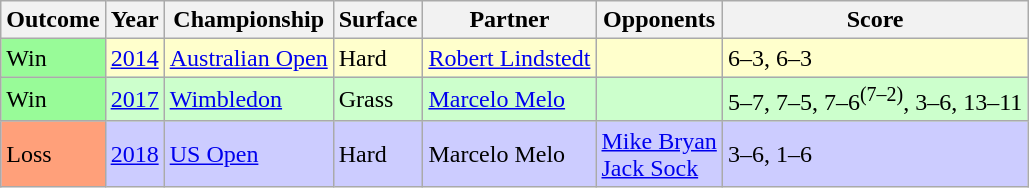<table class="sortable wikitable">
<tr>
<th>Outcome</th>
<th>Year</th>
<th>Championship</th>
<th>Surface</th>
<th>Partner</th>
<th>Opponents</th>
<th class="unsortable">Score</th>
</tr>
<tr bgcolor=FFFFCC>
<td bgcolor=98FB98>Win</td>
<td><a href='#'>2014</a></td>
<td><a href='#'>Australian Open</a></td>
<td>Hard</td>
<td> <a href='#'>Robert Lindstedt</a></td>
<td></td>
<td>6–3, 6–3</td>
</tr>
<tr bgcolor=CCFFCC>
<td bgcolor=98FB98>Win</td>
<td><a href='#'>2017</a></td>
<td><a href='#'>Wimbledon</a></td>
<td>Grass</td>
<td> <a href='#'>Marcelo Melo</a></td>
<td></td>
<td>5–7, 7–5, 7–6<sup>(7–2)</sup>, 3–6, 13–11</td>
</tr>
<tr bgcolor=#CCCCFF>
<td bgcolor=FFA07A>Loss</td>
<td><a href='#'>2018</a></td>
<td><a href='#'>US Open</a></td>
<td>Hard</td>
<td> Marcelo Melo</td>
<td> <a href='#'>Mike Bryan</a> <br>  <a href='#'>Jack Sock</a></td>
<td>3–6, 1–6</td>
</tr>
</table>
